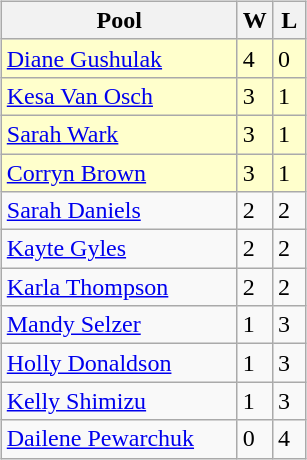<table table>
<tr>
<td valign=top width=10%><br><table class=wikitable>
<tr>
<th width=150>Pool</th>
<th width=15>W</th>
<th width=15>L</th>
</tr>
<tr bgcolor=ffffcc>
<td> <a href='#'>Diane Gushulak</a></td>
<td>4</td>
<td>0</td>
</tr>
<tr bgcolor=ffffcc>
<td> <a href='#'>Kesa Van Osch</a></td>
<td>3</td>
<td>1</td>
</tr>
<tr bgcolor=ffffcc>
<td> <a href='#'>Sarah Wark</a></td>
<td>3</td>
<td>1</td>
</tr>
<tr bgcolor=ffffcc>
<td> <a href='#'>Corryn Brown</a></td>
<td>3</td>
<td>1</td>
</tr>
<tr>
<td> <a href='#'>Sarah Daniels</a></td>
<td>2</td>
<td>2</td>
</tr>
<tr>
<td> <a href='#'>Kayte Gyles</a></td>
<td>2</td>
<td>2</td>
</tr>
<tr>
<td> <a href='#'>Karla Thompson</a></td>
<td>2</td>
<td>2</td>
</tr>
<tr>
<td> <a href='#'>Mandy Selzer</a></td>
<td>1</td>
<td>3</td>
</tr>
<tr>
<td> <a href='#'>Holly Donaldson</a></td>
<td>1</td>
<td>3</td>
</tr>
<tr>
<td> <a href='#'>Kelly Shimizu</a></td>
<td>1</td>
<td>3</td>
</tr>
<tr>
<td> <a href='#'>Dailene Pewarchuk</a></td>
<td>0</td>
<td>4</td>
</tr>
</table>
</td>
</tr>
</table>
